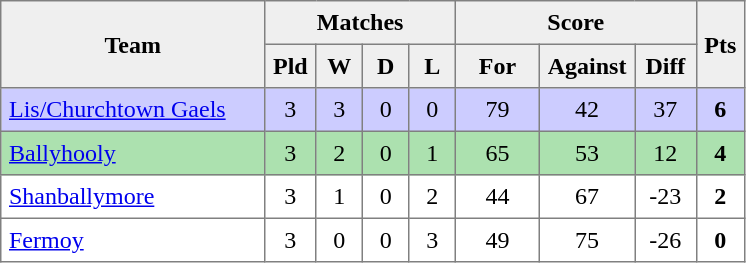<table style=border-collapse:collapse border=1 cellspacing=0 cellpadding=5>
<tr align=center bgcolor=#efefef>
<th rowspan=2 width=165>Team</th>
<th colspan=4>Matches</th>
<th colspan=3>Score</th>
<th rowspan=2width=20>Pts</th>
</tr>
<tr align=center bgcolor=#efefef>
<th width=20>Pld</th>
<th width=20>W</th>
<th width=20>D</th>
<th width=20>L</th>
<th width=45>For</th>
<th width=45>Against</th>
<th width=30>Diff</th>
</tr>
<tr align=center style="background:#ccccff;">
<td style="text-align:left;"><a href='#'>Lis/Churchtown Gaels</a></td>
<td>3</td>
<td>3</td>
<td>0</td>
<td>0</td>
<td>79</td>
<td>42</td>
<td>37</td>
<td><strong>6</strong></td>
</tr>
<tr align=center style="background:#ACE1AF;">
<td style="text-align:left;"><a href='#'>Ballyhooly</a></td>
<td>3</td>
<td>2</td>
<td>0</td>
<td>1</td>
<td>65</td>
<td>53</td>
<td>12</td>
<td><strong>4</strong></td>
</tr>
<tr align=center>
<td style="text-align:left;"><a href='#'>Shanballymore</a></td>
<td>3</td>
<td>1</td>
<td>0</td>
<td>2</td>
<td>44</td>
<td>67</td>
<td>-23</td>
<td><strong>2</strong></td>
</tr>
<tr align=center>
<td style="text-align:left;"><a href='#'>Fermoy</a></td>
<td>3</td>
<td>0</td>
<td>0</td>
<td>3</td>
<td>49</td>
<td>75</td>
<td>-26</td>
<td><strong>0</strong></td>
</tr>
</table>
